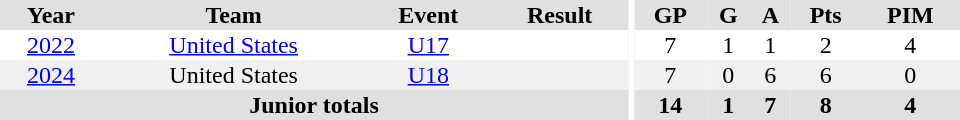<table border="0" cellpadding="1" cellspacing="0" ID="Table3" style="text-align:center; width:40em;">
<tr bgcolor="#e0e0e0">
<th>Year</th>
<th>Team</th>
<th>Event</th>
<th>Result</th>
<th rowspan="98" bgcolor="#ffffff"></th>
<th>GP</th>
<th>G</th>
<th>A</th>
<th>Pts</th>
<th>PIM</th>
</tr>
<tr>
<td><a href='#'>2022</a></td>
<td><a href='#'>United States</a></td>
<td><a href='#'>U17</a></td>
<td></td>
<td>7</td>
<td>1</td>
<td>1</td>
<td>2</td>
<td>4</td>
</tr>
<tr bgcolor="#f0f0f0">
<td><a href='#'>2024</a></td>
<td>United States</td>
<td><a href='#'>U18</a></td>
<td></td>
<td>7</td>
<td>0</td>
<td>6</td>
<td>6</td>
<td>0</td>
</tr>
<tr bgcolor="#e0e0e0">
<th colspan="4">Junior totals</th>
<th>14</th>
<th>1</th>
<th>7</th>
<th>8</th>
<th>4</th>
</tr>
</table>
